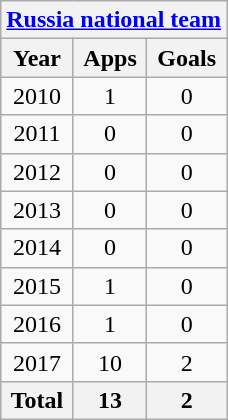<table class="wikitable" style="text-align:center">
<tr>
<th colspan=3><a href='#'>Russia national team</a></th>
</tr>
<tr>
<th>Year</th>
<th>Apps</th>
<th>Goals</th>
</tr>
<tr>
<td>2010</td>
<td>1</td>
<td>0</td>
</tr>
<tr>
<td>2011</td>
<td>0</td>
<td>0</td>
</tr>
<tr>
<td>2012</td>
<td>0</td>
<td>0</td>
</tr>
<tr>
<td>2013</td>
<td>0</td>
<td>0</td>
</tr>
<tr>
<td>2014</td>
<td>0</td>
<td>0</td>
</tr>
<tr>
<td>2015</td>
<td>1</td>
<td>0</td>
</tr>
<tr>
<td>2016</td>
<td>1</td>
<td>0</td>
</tr>
<tr>
<td>2017</td>
<td>10</td>
<td>2</td>
</tr>
<tr>
<th>Total</th>
<th>13</th>
<th>2</th>
</tr>
</table>
